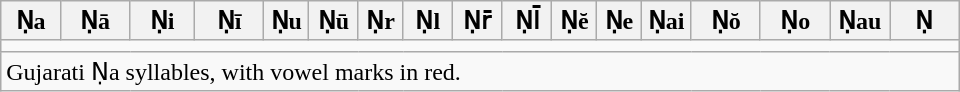<table class=wikitable style="width: 40em;">
<tr>
<th style="width:6%;">Ṇa</th>
<th style="width:7%;">Ṇā</th>
<th style="width:6.5%;">Ṇi</th>
<th style="width:7%;">Ṇī</th>
<th style="width:4.5%;">Ṇu</th>
<th style="width:5%;">Ṇū</th>
<th style="width:4.5%;">Ṇr</th>
<th style="width:5%;">Ṇl</th>
<th style="width:5%;">Ṇr̄</th>
<th style="width:5%;">Ṇl̄</th>
<th style="width:4.5%;">Ṇĕ</th>
<th style="width:4.5%;">Ṇe</th>
<th style="width:5%;">Ṇai</th>
<th style="width:7%;">Ṇŏ</th>
<th style="width:7%;">Ṇo</th>
<th style="width:6%;">Ṇau</th>
<th style="width:7%;">Ṇ</th>
</tr>
<tr align="center">
<td colspan=17></td>
</tr>
<tr>
<td colspan=17>Gujarati Ṇa syllables, with vowel marks in red.</td>
</tr>
</table>
